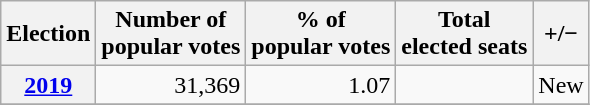<table class="wikitable" style="text-align: right;">
<tr align=center>
<th>Election</th>
<th>Number of<br>popular votes</th>
<th>% of<br>popular votes</th>
<th>Total<br>elected seats</th>
<th>+/−</th>
</tr>
<tr>
<th><a href='#'>2019</a></th>
<td>31,369</td>
<td>1.07</td>
<td></td>
<td>New</td>
</tr>
<tr>
</tr>
</table>
